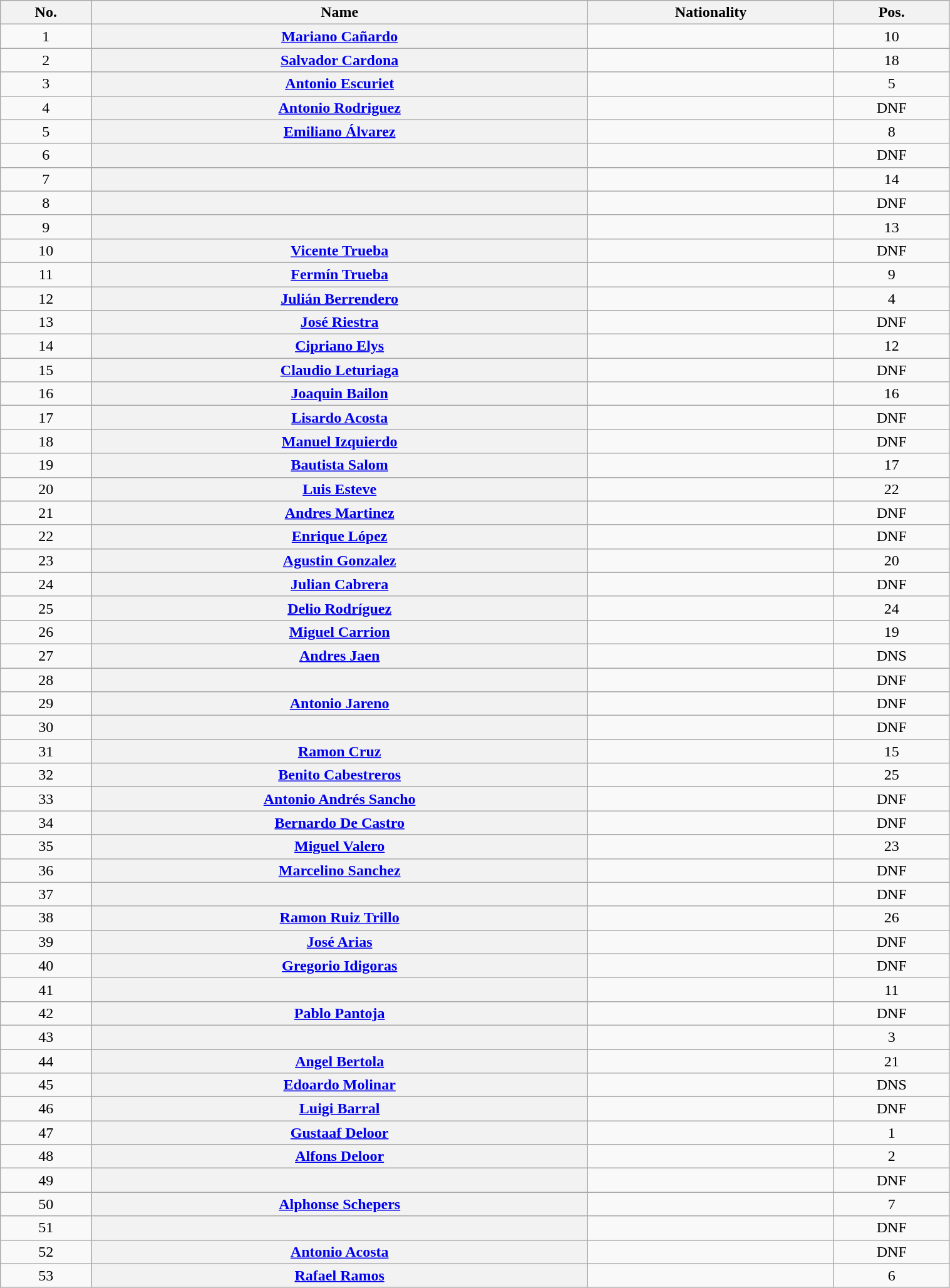<table class="wikitable plainrowheaders sortable" style="width:80%">
<tr>
<th scope="col">No.</th>
<th scope="col">Name</th>
<th scope="col">Nationality</th>
<th scope="col" data-sort-type="number">Pos.</th>
</tr>
<tr>
<td style="text-align:center;">1</td>
<th scope="row"><a href='#'>Mariano Cañardo</a></th>
<td></td>
<td style="text-align:center;">10</td>
</tr>
<tr>
<td style="text-align:center;">2</td>
<th scope="row"><a href='#'>Salvador Cardona</a></th>
<td></td>
<td style="text-align:center;">18</td>
</tr>
<tr>
<td style="text-align:center;">3</td>
<th scope="row"><a href='#'>Antonio Escuriet</a></th>
<td></td>
<td style="text-align:center;">5</td>
</tr>
<tr>
<td style="text-align:center;">4</td>
<th scope="row"><a href='#'>Antonio Rodriguez</a></th>
<td></td>
<td style="text-align:center;" data-sort-value="27">DNF</td>
</tr>
<tr>
<td style="text-align:center;">5</td>
<th scope="row"><a href='#'>Emiliano Álvarez</a></th>
<td></td>
<td style="text-align:center;">8</td>
</tr>
<tr>
<td style="text-align:center;">6</td>
<th scope="row"></th>
<td></td>
<td style="text-align:center;" data-sort-value="27">DNF</td>
</tr>
<tr>
<td style="text-align:center;">7</td>
<th scope="row"></th>
<td></td>
<td style="text-align:center;">14</td>
</tr>
<tr>
<td style="text-align:center;">8</td>
<th scope="row"></th>
<td></td>
<td style="text-align:center;" data-sort-value="27">DNF</td>
</tr>
<tr>
<td style="text-align:center;">9</td>
<th scope="row"></th>
<td></td>
<td style="text-align:center;">13</td>
</tr>
<tr>
<td style="text-align:center;">10</td>
<th scope="row"><a href='#'>Vicente Trueba</a></th>
<td></td>
<td style="text-align:center;" data-sort-value="27">DNF</td>
</tr>
<tr>
<td style="text-align:center;">11</td>
<th scope="row"><a href='#'>Fermín Trueba</a></th>
<td></td>
<td style="text-align:center;">9</td>
</tr>
<tr>
<td style="text-align:center;">12</td>
<th scope="row"><a href='#'>Julián Berrendero</a></th>
<td></td>
<td style="text-align:center;">4</td>
</tr>
<tr>
<td style="text-align:center;">13</td>
<th scope="row"><a href='#'>José Riestra</a></th>
<td></td>
<td style="text-align:center;" data-sort-value="27">DNF</td>
</tr>
<tr>
<td style="text-align:center;">14</td>
<th scope="row"><a href='#'>Cipriano Elys</a></th>
<td></td>
<td style="text-align:center;">12</td>
</tr>
<tr>
<td style="text-align:center;">15</td>
<th scope="row"><a href='#'>Claudio Leturiaga</a></th>
<td></td>
<td style="text-align:center;" data-sort-value="27">DNF</td>
</tr>
<tr>
<td style="text-align:center;">16</td>
<th scope="row"><a href='#'>Joaquin Bailon</a></th>
<td></td>
<td style="text-align:center;">16</td>
</tr>
<tr>
<td style="text-align:center;">17</td>
<th scope="row"><a href='#'>Lisardo Acosta</a></th>
<td></td>
<td style="text-align:center;" data-sort-value="27">DNF</td>
</tr>
<tr>
<td style="text-align:center;">18</td>
<th scope="row"><a href='#'>Manuel Izquierdo</a></th>
<td></td>
<td style="text-align:center;" data-sort-value="27">DNF</td>
</tr>
<tr>
<td style="text-align:center;">19</td>
<th scope="row"><a href='#'>Bautista Salom</a></th>
<td></td>
<td style="text-align:center;">17</td>
</tr>
<tr>
<td style="text-align:center;">20</td>
<th scope="row"><a href='#'>Luis Esteve</a></th>
<td></td>
<td style="text-align:center;">22</td>
</tr>
<tr>
<td style="text-align:center;">21</td>
<th scope="row"><a href='#'>Andres Martinez</a></th>
<td></td>
<td style="text-align:center;" data-sort-value="27">DNF</td>
</tr>
<tr>
<td style="text-align:center;">22</td>
<th scope="row"><a href='#'>Enrique López</a></th>
<td></td>
<td style="text-align:center;" data-sort-value="27">DNF</td>
</tr>
<tr>
<td style="text-align:center;">23</td>
<th scope="row"><a href='#'>Agustin Gonzalez</a></th>
<td></td>
<td style="text-align:center;">20</td>
</tr>
<tr>
<td style="text-align:center;">24</td>
<th scope="row"><a href='#'>Julian Cabrera</a></th>
<td></td>
<td style="text-align:center;" data-sort-value="27">DNF</td>
</tr>
<tr>
<td style="text-align:center;">25</td>
<th scope="row"><a href='#'>Delio Rodríguez</a></th>
<td></td>
<td style="text-align:center;">24</td>
</tr>
<tr>
<td style="text-align:center;">26</td>
<th scope="row"><a href='#'>Miguel Carrion</a></th>
<td></td>
<td style="text-align:center;">19</td>
</tr>
<tr>
<td style="text-align:center;">27</td>
<th scope="row"><a href='#'>Andres Jaen</a></th>
<td></td>
<td style="text-align:center;" data-sort-value="28">DNS</td>
</tr>
<tr>
<td style="text-align:center;">28</td>
<th scope="row"></th>
<td></td>
<td style="text-align:center;" data-sort-value="27">DNF</td>
</tr>
<tr>
<td style="text-align:center;">29</td>
<th scope="row"><a href='#'>Antonio Jareno</a></th>
<td></td>
<td style="text-align:center;" data-sort-value="27">DNF</td>
</tr>
<tr>
<td style="text-align:center;">30</td>
<th scope="row"></th>
<td></td>
<td style="text-align:center;" data-sort-value="27">DNF</td>
</tr>
<tr>
<td style="text-align:center;">31</td>
<th scope="row"><a href='#'>Ramon Cruz</a></th>
<td></td>
<td style="text-align:center;">15</td>
</tr>
<tr>
<td style="text-align:center;">32</td>
<th scope="row"><a href='#'>Benito Cabestreros</a></th>
<td></td>
<td style="text-align:center;">25</td>
</tr>
<tr>
<td style="text-align:center;">33</td>
<th scope="row"><a href='#'>Antonio Andrés Sancho</a></th>
<td></td>
<td style="text-align:center;" data-sort-value="27">DNF</td>
</tr>
<tr>
<td style="text-align:center;">34</td>
<th scope="row"><a href='#'>Bernardo De Castro</a></th>
<td></td>
<td style="text-align:center;" data-sort-value="27">DNF</td>
</tr>
<tr>
<td style="text-align:center;">35</td>
<th scope="row"><a href='#'>Miguel Valero</a></th>
<td></td>
<td style="text-align:center;">23</td>
</tr>
<tr>
<td style="text-align:center;">36</td>
<th scope="row"><a href='#'>Marcelino Sanchez</a></th>
<td></td>
<td style="text-align:center;" data-sort-value="27">DNF</td>
</tr>
<tr>
<td style="text-align:center;">37</td>
<th scope="row"></th>
<td></td>
<td style="text-align:center;" data-sort-value="27">DNF</td>
</tr>
<tr>
<td style="text-align:center;">38</td>
<th scope="row"><a href='#'>Ramon Ruiz Trillo</a></th>
<td></td>
<td style="text-align:center;">26</td>
</tr>
<tr>
<td style="text-align:center;">39</td>
<th scope="row"><a href='#'>José Arias</a></th>
<td></td>
<td style="text-align:center;" data-sort-value="27">DNF</td>
</tr>
<tr>
<td style="text-align:center;">40</td>
<th scope="row"><a href='#'>Gregorio Idigoras</a></th>
<td></td>
<td style="text-align:center;" data-sort-value="27">DNF</td>
</tr>
<tr>
<td style="text-align:center;">41</td>
<th scope="row"></th>
<td></td>
<td style="text-align:center;">11</td>
</tr>
<tr>
<td style="text-align:center;">42</td>
<th scope="row"><a href='#'>Pablo Pantoja</a></th>
<td></td>
<td style="text-align:center;" data-sort-value="27">DNF</td>
</tr>
<tr>
<td style="text-align:center;">43</td>
<th scope="row"></th>
<td></td>
<td style="text-align:center;">3</td>
</tr>
<tr>
<td style="text-align:center;">44</td>
<th scope="row"><a href='#'>Angel Bertola</a></th>
<td></td>
<td style="text-align:center;">21</td>
</tr>
<tr>
<td style="text-align:center;">45</td>
<th scope="row"><a href='#'>Edoardo Molinar</a></th>
<td></td>
<td style="text-align:center;" data-sort-value="28">DNS</td>
</tr>
<tr>
<td style="text-align:center;">46</td>
<th scope="row"><a href='#'>Luigi Barral</a></th>
<td></td>
<td style="text-align:center;" data-sort-value="27">DNF</td>
</tr>
<tr>
<td style="text-align:center;">47</td>
<th scope="row"><a href='#'>Gustaaf Deloor</a></th>
<td></td>
<td style="text-align:center;">1</td>
</tr>
<tr>
<td style="text-align:center;">48</td>
<th scope="row"><a href='#'>Alfons Deloor</a></th>
<td></td>
<td style="text-align:center;">2</td>
</tr>
<tr>
<td style="text-align:center;">49</td>
<th scope="row"></th>
<td></td>
<td style="text-align:center;" data-sort-value="27">DNF</td>
</tr>
<tr>
<td style="text-align:center;">50</td>
<th scope="row"><a href='#'>Alphonse Schepers</a></th>
<td></td>
<td style="text-align:center;">7</td>
</tr>
<tr>
<td style="text-align:center;">51</td>
<th scope="row"></th>
<td></td>
<td style="text-align:center;" data-sort-value="27">DNF</td>
</tr>
<tr>
<td style="text-align:center;">52</td>
<th scope="row"><a href='#'>Antonio Acosta</a></th>
<td></td>
<td style="text-align:center;" data-sort-value="27">DNF</td>
</tr>
<tr>
<td style="text-align:center;">53</td>
<th scope="row"><a href='#'>Rafael Ramos</a></th>
<td></td>
<td style="text-align:center;">6</td>
</tr>
</table>
